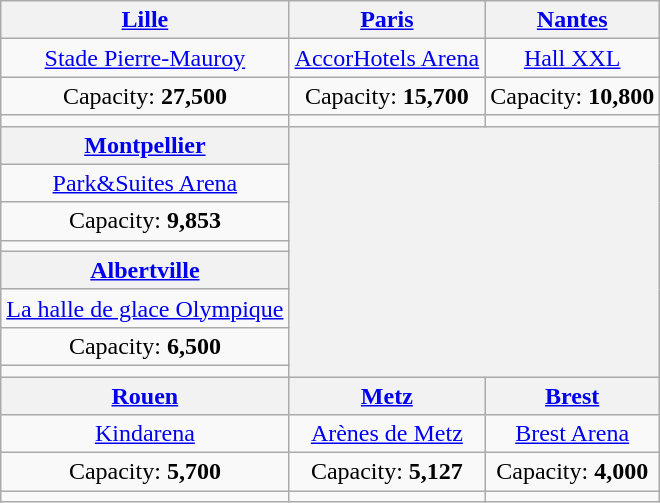<table class="wikitable" style="text-align:center">
<tr>
<th><a href='#'>Lille</a></th>
<th><a href='#'>Paris</a></th>
<th><a href='#'>Nantes</a></th>
</tr>
<tr>
<td><a href='#'>Stade Pierre-Mauroy</a></td>
<td><a href='#'>AccorHotels Arena</a></td>
<td><a href='#'>Hall XXL</a></td>
</tr>
<tr>
<td>Capacity: <strong>27,500</strong></td>
<td>Capacity: <strong>15,700</strong></td>
<td>Capacity: <strong>10,800</strong></td>
</tr>
<tr>
<td></td>
<td></td>
<td></td>
</tr>
<tr>
<th><a href='#'>Montpellier</a></th>
<th rowspan=8 colspan=3></th>
</tr>
<tr>
<td><a href='#'>Park&Suites Arena</a></td>
</tr>
<tr>
<td>Capacity: <strong>9,853</strong></td>
</tr>
<tr>
<td></td>
</tr>
<tr>
<th><a href='#'>Albertville</a></th>
</tr>
<tr>
<td><a href='#'>La halle de glace Olympique</a></td>
</tr>
<tr>
<td>Capacity: <strong>6,500</strong></td>
</tr>
<tr>
<td></td>
</tr>
<tr>
<th><a href='#'>Rouen</a></th>
<th><a href='#'>Metz</a></th>
<th><a href='#'>Brest</a></th>
</tr>
<tr>
<td><a href='#'>Kindarena</a></td>
<td><a href='#'>Arènes de Metz</a></td>
<td><a href='#'>Brest Arena</a></td>
</tr>
<tr>
<td>Capacity: <strong>5,700</strong></td>
<td>Capacity: <strong>5,127</strong></td>
<td>Capacity: <strong>4,000</strong></td>
</tr>
<tr>
<td></td>
<td></td>
<td></td>
</tr>
</table>
